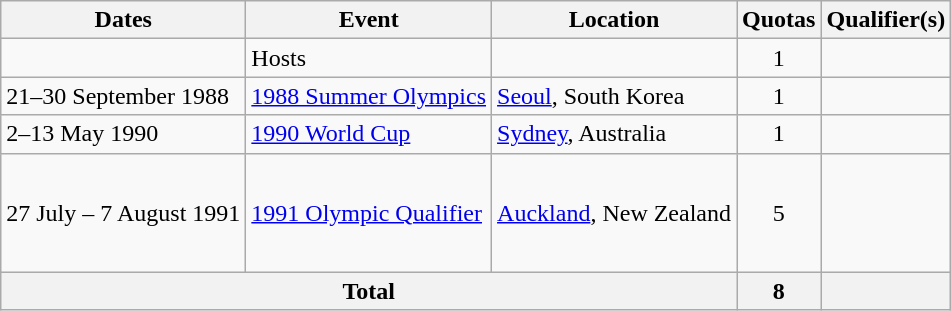<table class="wikitable">
<tr>
<th>Dates</th>
<th>Event</th>
<th>Location</th>
<th>Quotas</th>
<th>Qualifier(s)</th>
</tr>
<tr>
<td></td>
<td>Hosts</td>
<td></td>
<td align=center>1</td>
<td></td>
</tr>
<tr>
<td>21–30 September 1988</td>
<td><a href='#'>1988 Summer Olympics</a></td>
<td><a href='#'>Seoul</a>, South Korea</td>
<td align=center>1</td>
<td></td>
</tr>
<tr>
<td>2–13 May 1990</td>
<td><a href='#'>1990 World Cup</a></td>
<td><a href='#'>Sydney</a>, Australia</td>
<td align=center>1</td>
<td></td>
</tr>
<tr>
<td>27 July – 7 August 1991</td>
<td><a href='#'>1991 Olympic Qualifier</a></td>
<td><a href='#'>Auckland</a>, New Zealand</td>
<td align=center>5</td>
<td><br><br><br><br></td>
</tr>
<tr>
<th colspan=3>Total</th>
<th>8</th>
<th></th>
</tr>
</table>
